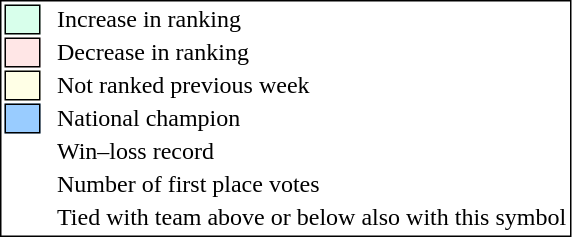<table style="border:1px solid black;">
<tr>
<td style="background:#D8FFEB; width:20px; border:1px solid black;"></td>
<td> </td>
<td>Increase in ranking</td>
</tr>
<tr>
<td style="background:#FFE6E6; width:20px; border:1px solid black;"></td>
<td> </td>
<td>Decrease in ranking</td>
</tr>
<tr>
<td style="background:#FFFFE6; width:20px; border:1px solid black;"></td>
<td> </td>
<td>Not ranked previous week</td>
</tr>
<tr>
<td style="background:#9cf; width:20px; border:1px solid black;"></td>
<td> </td>
<td>National champion</td>
</tr>
<tr>
<td></td>
<td> </td>
<td>Win–loss record</td>
</tr>
<tr>
<td></td>
<td> </td>
<td>Number of first place votes</td>
</tr>
<tr>
<td></td>
<td></td>
<td>Tied with team above or below also with this symbol</td>
</tr>
</table>
